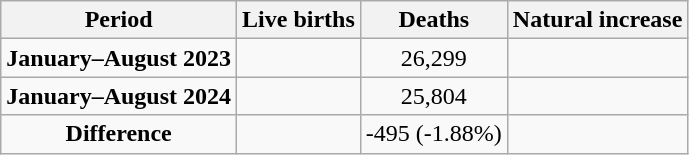<table class="wikitable" style="text-align:center;">
<tr>
<th>Period</th>
<th>Live births</th>
<th>Deaths</th>
<th>Natural increase</th>
</tr>
<tr>
<td><strong>January–August 2023</strong></td>
<td></td>
<td>26,299</td>
<td></td>
</tr>
<tr>
<td><strong>January–August 2024</strong></td>
<td></td>
<td>25,804</td>
<td></td>
</tr>
<tr>
<td><strong>Difference</strong></td>
<td></td>
<td> -495 (-1.88%)</td>
<td></td>
</tr>
</table>
